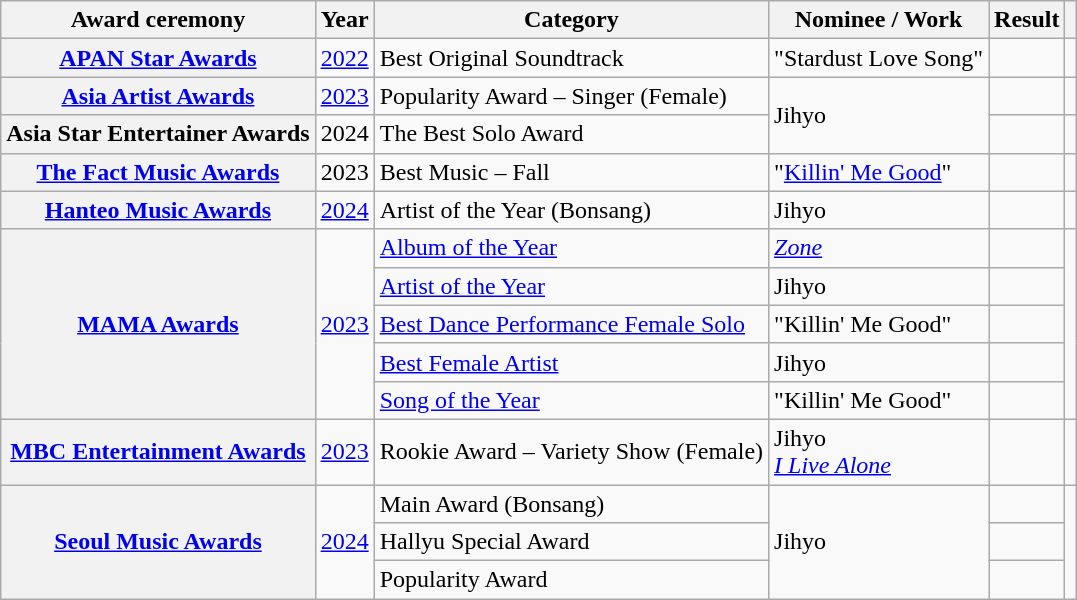<table class="wikitable plainrowheaders">
<tr>
<th scope="col">Award ceremony</th>
<th scope="col">Year</th>
<th scope="col">Category</th>
<th scope="col">Nominee / Work</th>
<th scope="col">Result</th>
<th scope="col" class="unsortable"></th>
</tr>
<tr>
<th scope="row"><a href='#'>APAN Star Awards</a></th>
<td style="text-align:center"><a href='#'>2022</a></td>
<td>Best Original Soundtrack</td>
<td>"Stardust Love Song"</td>
<td></td>
<td style="text-align:center"></td>
</tr>
<tr>
<th scope="row"><a href='#'>Asia Artist Awards</a></th>
<td style="text-align:center"><a href='#'>2023</a></td>
<td>Popularity Award – Singer (Female)</td>
<td rowspan="2">Jihyo</td>
<td></td>
<td style="text-align:center"></td>
</tr>
<tr>
<th scope="row">Asia Star Entertainer Awards</th>
<td style="text-align:center">2024</td>
<td>The Best Solo Award</td>
<td></td>
<td style="text-align:center"></td>
</tr>
<tr>
<th scope="row"><a href='#'>The Fact Music Awards</a></th>
<td style="text-align:center">2023</td>
<td>Best Music – Fall</td>
<td>"<a href='#'>Killin' Me Good</a>"</td>
<td></td>
<td style="text-align:center"></td>
</tr>
<tr>
<th scope="row"><a href='#'>Hanteo Music Awards</a></th>
<td style="text-align:center"><a href='#'>2024</a></td>
<td>Artist of the Year (Bonsang)</td>
<td>Jihyo</td>
<td></td>
<td style="text-align:center"></td>
</tr>
<tr>
<th scope="row" rowspan="5"><a href='#'>MAMA Awards</a></th>
<td rowspan="5" style="text-align:center"><a href='#'>2023</a></td>
<td><a href='#'>Album of the Year</a></td>
<td><em><a href='#'>Zone</a></em></td>
<td></td>
<td rowspan="5" style="text-align:center"></td>
</tr>
<tr>
<td><a href='#'>Artist of the Year</a></td>
<td>Jihyo</td>
<td></td>
</tr>
<tr>
<td><a href='#'>Best Dance Performance Female Solo</a></td>
<td>"Killin' Me Good"</td>
<td></td>
</tr>
<tr>
<td><a href='#'>Best Female Artist</a></td>
<td>Jihyo</td>
<td></td>
</tr>
<tr>
<td><a href='#'>Song of the Year</a></td>
<td>"Killin' Me Good"</td>
<td></td>
</tr>
<tr>
<th scope="row"><a href='#'>MBC Entertainment Awards</a></th>
<td style="text-align:center"><a href='#'>2023</a></td>
<td>Rookie Award – Variety Show (Female)</td>
<td>Jihyo<br><em><a href='#'>I Live Alone</a></em></td>
<td></td>
<td style="text-align:center"></td>
</tr>
<tr>
<th scope="row" rowspan="3"><a href='#'>Seoul Music Awards</a></th>
<td rowspan="3" style="text-align:center"><a href='#'>2024</a></td>
<td>Main Award (Bonsang)</td>
<td rowspan="3">Jihyo</td>
<td></td>
<td rowspan="3" style="text-align:center"></td>
</tr>
<tr>
<td>Hallyu Special Award</td>
<td></td>
</tr>
<tr>
<td>Popularity Award</td>
<td></td>
</tr>
</table>
